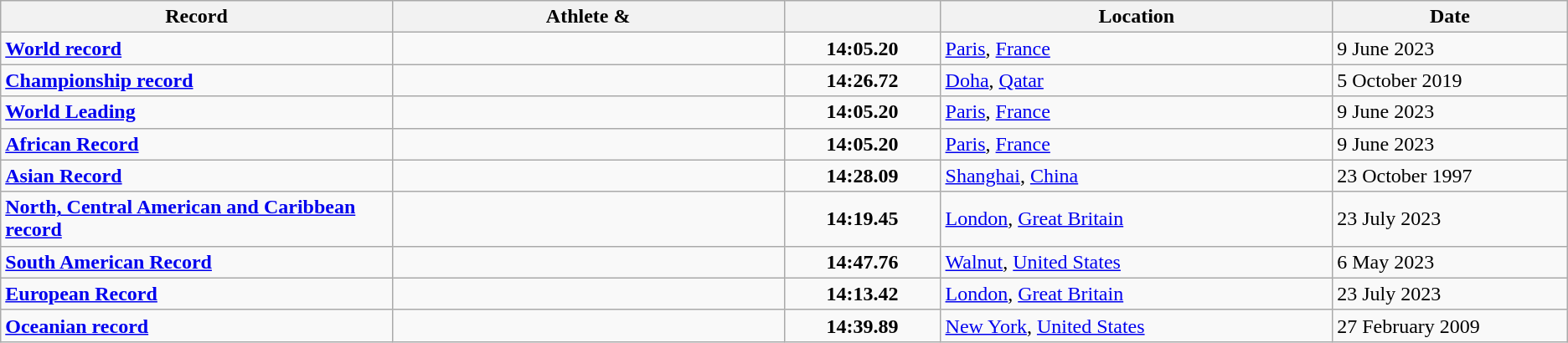<table class="wikitable">
<tr>
<th width=25% align=center>Record</th>
<th width=25% align=center>Athlete & </th>
<th width=10% align=center></th>
<th width=25% align=center>Location</th>
<th width=15% align=center>Date</th>
</tr>
<tr>
<td><strong><a href='#'>World record</a></strong></td>
<td></td>
<td align=center><strong>14:05.20</strong></td>
<td><a href='#'>Paris</a>, <a href='#'>France</a></td>
<td>9 June 2023</td>
</tr>
<tr>
<td><strong><a href='#'>Championship record</a></strong></td>
<td></td>
<td align=center><strong>14:26.72</strong></td>
<td><a href='#'>Doha</a>, <a href='#'>Qatar</a></td>
<td>5 October 2019</td>
</tr>
<tr>
<td><strong><a href='#'>World Leading</a></strong></td>
<td></td>
<td align=center><strong>14:05.20</strong></td>
<td><a href='#'>Paris</a>, <a href='#'>France</a></td>
<td>9 June 2023</td>
</tr>
<tr>
<td><strong><a href='#'>African Record</a></strong></td>
<td></td>
<td align=center><strong>14:05.20</strong></td>
<td><a href='#'>Paris</a>, <a href='#'>France</a></td>
<td>9 June 2023</td>
</tr>
<tr>
<td><strong><a href='#'>Asian Record</a></strong></td>
<td></td>
<td align=center><strong>14:28.09</strong></td>
<td><a href='#'>Shanghai</a>, <a href='#'>China</a></td>
<td>23 October 1997</td>
</tr>
<tr>
<td><strong><a href='#'>North, Central American and Caribbean record</a></strong></td>
<td></td>
<td align=center><strong>14:19.45</strong></td>
<td><a href='#'>London</a>, <a href='#'>Great Britain</a></td>
<td>23 July 2023</td>
</tr>
<tr>
<td><strong><a href='#'>South American Record</a></strong></td>
<td></td>
<td align=center><strong>14:47.76</strong></td>
<td><a href='#'>Walnut</a>, <a href='#'>United States</a></td>
<td>6 May 2023</td>
</tr>
<tr>
<td><strong><a href='#'>European Record</a></strong></td>
<td></td>
<td align=center><strong>14:13.42</strong></td>
<td><a href='#'>London</a>, <a href='#'>Great Britain</a></td>
<td>23 July 2023</td>
</tr>
<tr>
<td><strong><a href='#'>Oceanian record</a></strong></td>
<td></td>
<td align=center><strong>14:39.89</strong></td>
<td><a href='#'>New York</a>, <a href='#'>United States</a></td>
<td>27 February 2009</td>
</tr>
</table>
